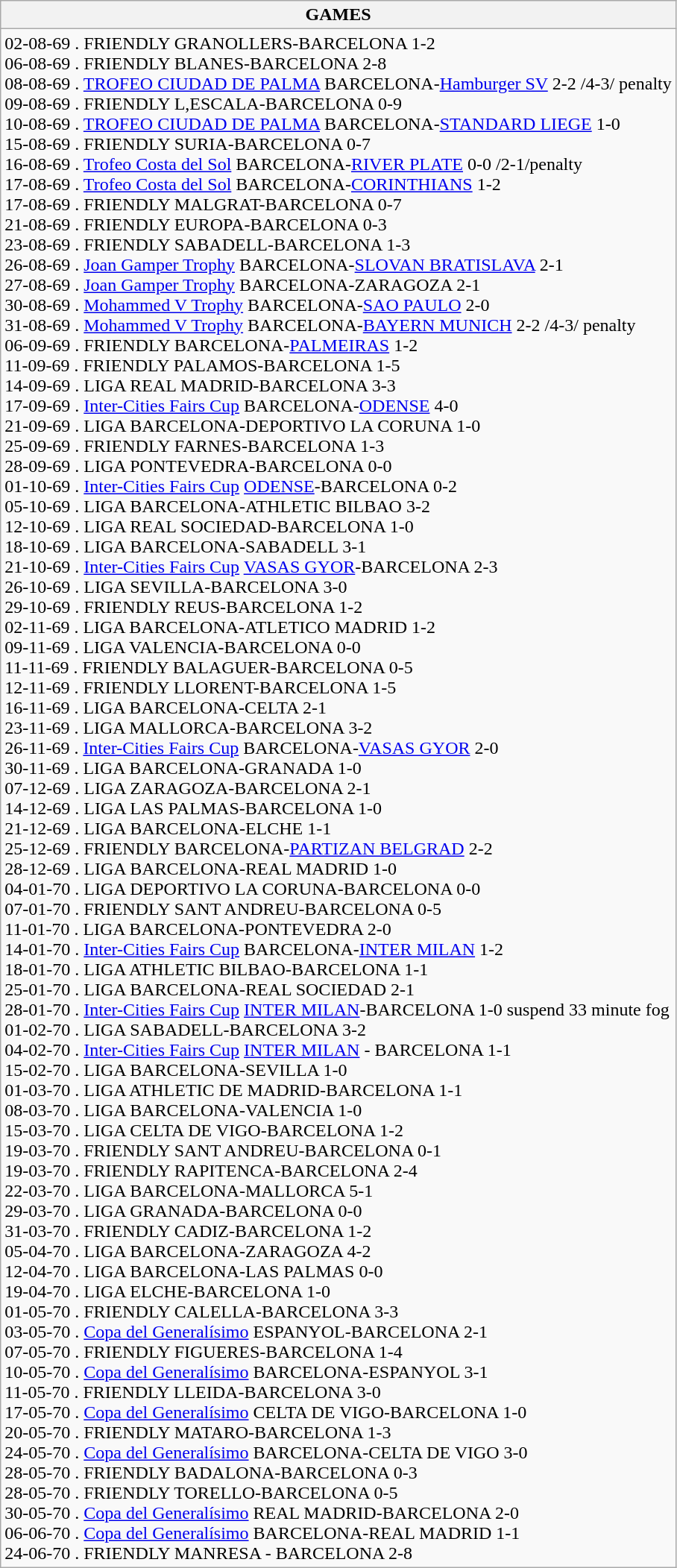<table class="wikitable collapsed">
<tr>
<th>GAMES </th>
</tr>
<tr>
<td>02-08-69 . FRIENDLY GRANOLLERS-BARCELONA 1-2<br>06-08-69 . FRIENDLY BLANES-BARCELONA 2-8<br>08-08-69 . <a href='#'>TROFEO CIUDAD DE PALMA</a> BARCELONA-<a href='#'>Hamburger SV</a> 2-2 /4-3/ penalty<br>09-08-69 . FRIENDLY L,ESCALA-BARCELONA 0-9<br>10-08-69 . <a href='#'>TROFEO CIUDAD DE PALMA</a> BARCELONA-<a href='#'>STANDARD LIEGE</a> 1-0<br>15-08-69 . FRIENDLY SURIA-BARCELONA 0-7<br>16-08-69 . <a href='#'>Trofeo Costa del Sol</a> BARCELONA-<a href='#'>RIVER PLATE</a> 0-0 /2-1/penalty<br>17-08-69 . <a href='#'>Trofeo Costa del Sol</a> BARCELONA-<a href='#'>CORINTHIANS</a> 1-2<br>17-08-69 . FRIENDLY  MALGRAT-BARCELONA 0-7<br>21-08-69 . FRIENDLY EUROPA-BARCELONA 0-3<br>23-08-69 . FRIENDLY SABADELL-BARCELONA 1-3<br>26-08-69 . <a href='#'>Joan Gamper Trophy</a> BARCELONA-<a href='#'>SLOVAN BRATISLAVA</a> 2-1<br>27-08-69 . <a href='#'>Joan Gamper Trophy</a> BARCELONA-ZARAGOZA 2-1<br>30-08-69 . <a href='#'>Mohammed V Trophy</a> BARCELONA-<a href='#'>SAO PAULO</a> 2-0<br>31-08-69 . <a href='#'>Mohammed V Trophy</a> BARCELONA-<a href='#'>BAYERN MUNICH</a> 2-2 /4-3/ penalty<br>06-09-69 . FRIENDLY BARCELONA-<a href='#'>PALMEIRAS</a> 1-2<br>11-09-69 . FRIENDLY PALAMOS-BARCELONA 1-5<br>14-09-69 . LIGA REAL MADRID-BARCELONA 3-3<br>17-09-69 . <a href='#'>Inter-Cities Fairs Cup</a> BARCELONA-<a href='#'>ODENSE</a> 4-0<br>21-09-69 . LIGA BARCELONA-DEPORTIVO LA CORUNA 1-0<br>25-09-69 . FRIENDLY FARNES-BARCELONA 1-3<br>28-09-69 . LIGA PONTEVEDRA-BARCELONA 0-0<br>01-10-69 . <a href='#'>Inter-Cities Fairs Cup</a> <a href='#'>ODENSE</a>-BARCELONA 0-2<br>05-10-69 . LIGA BARCELONA-ATHLETIC BILBAO 3-2<br>12-10-69 . LIGA REAL SOCIEDAD-BARCELONA 1-0<br>18-10-69 . LIGA BARCELONA-SABADELL 3-1<br>21-10-69 . <a href='#'>Inter-Cities Fairs Cup</a> <a href='#'>VASAS GYOR</a>-BARCELONA 2-3<br>26-10-69 . LIGA SEVILLA-BARCELONA 3-0<br>29-10-69 . FRIENDLY REUS-BARCELONA 1-2<br>02-11-69 . LIGA BARCELONA-ATLETICO MADRID 1-2<br>09-11-69 . LIGA VALENCIA-BARCELONA 0-0<br>11-11-69 . FRIENDLY BALAGUER-BARCELONA 0-5<br>12-11-69 . FRIENDLY LLORENT-BARCELONA 1-5<br>16-11-69 . LIGA BARCELONA-CELTA 2-1<br>23-11-69 . LIGA MALLORCA-BARCELONA 3-2<br>26-11-69 . <a href='#'>Inter-Cities Fairs Cup</a> BARCELONA-<a href='#'>VASAS GYOR</a> 2-0<br>30-11-69 . LIGA BARCELONA-GRANADA 1-0<br>07-12-69 . LIGA ZARAGOZA-BARCELONA 2-1<br>14-12-69 . LIGA LAS PALMAS-BARCELONA 1-0<br>21-12-69 . LIGA BARCELONA-ELCHE 1-1<br>25-12-69 . FRIENDLY BARCELONA-<a href='#'>PARTIZAN BELGRAD</a> 2-2<br>28-12-69 . LIGA BARCELONA-REAL MADRID 1-0<br>04-01-70 . LIGA DEPORTIVO LA CORUNA-BARCELONA 0-0<br>07-01-70 . FRIENDLY SANT ANDREU-BARCELONA 0-5<br>11-01-70 . LIGA BARCELONA-PONTEVEDRA 2-0<br>14-01-70 . <a href='#'>Inter-Cities Fairs Cup</a> BARCELONA-<a href='#'>INTER MILAN</a> 1-2<br>18-01-70 . LIGA ATHLETIC BILBAO-BARCELONA 1-1<br>25-01-70 . LIGA BARCELONA-REAL SOCIEDAD 2-1<br>28-01-70 . <a href='#'>Inter-Cities Fairs Cup</a> <a href='#'>INTER MILAN</a>-BARCELONA 1-0 suspend 33 minute fog<br>01-02-70 . LIGA SABADELL-BARCELONA 3-2<br>04-02-70 . <a href='#'>Inter-Cities Fairs Cup</a> <a href='#'>INTER MILAN</a> - BARCELONA 1-1<br>15-02-70 . LIGA BARCELONA-SEVILLA 1-0<br>01-03-70 . LIGA ATHLETIC DE MADRID-BARCELONA 1-1<br>08-03-70 . LIGA BARCELONA-VALENCIA 1-0<br>15-03-70 . LIGA CELTA DE VIGO-BARCELONA 1-2<br>19-03-70 . FRIENDLY SANT ANDREU-BARCELONA 0-1<br>19-03-70 . FRIENDLY RAPITENCA-BARCELONA 2-4<br>22-03-70 . LIGA BARCELONA-MALLORCA 5-1<br>29-03-70 . LIGA GRANADA-BARCELONA 0-0<br>31-03-70 . FRIENDLY CADIZ-BARCELONA 1-2<br>05-04-70 . LIGA BARCELONA-ZARAGOZA 4-2<br>12-04-70 . LIGA BARCELONA-LAS PALMAS 0-0<br>19-04-70 . LIGA ELCHE-BARCELONA 1-0<br>01-05-70 . FRIENDLY CALELLA-BARCELONA 3-3<br>03-05-70 . <a href='#'>Copa del Generalísimo</a> ESPANYOL-BARCELONA 2-1<br>07-05-70 . FRIENDLY FIGUERES-BARCELONA 1-4<br>10-05-70 . <a href='#'>Copa del Generalísimo</a> BARCELONA-ESPANYOL 3-1<br>11-05-70 . FRIENDLY LLEIDA-BARCELONA 3-0<br>17-05-70 . <a href='#'>Copa del Generalísimo</a> CELTA DE VIGO-BARCELONA 1-0<br>20-05-70 . FRIENDLY MATARO-BARCELONA 1-3<br>24-05-70 . <a href='#'>Copa del Generalísimo</a> BARCELONA-CELTA DE VIGO 3-0<br>28-05-70 . FRIENDLY BADALONA-BARCELONA 0-3<br>28-05-70 . FRIENDLY TORELLO-BARCELONA 0-5<br>30-05-70 . <a href='#'>Copa del Generalísimo</a> REAL MADRID-BARCELONA 2-0<br>06-06-70 . <a href='#'>Copa del Generalísimo</a> BARCELONA-REAL MADRID 1-1<br>24-06-70 . FRIENDLY MANRESA - BARCELONA 2-8</td>
</tr>
</table>
